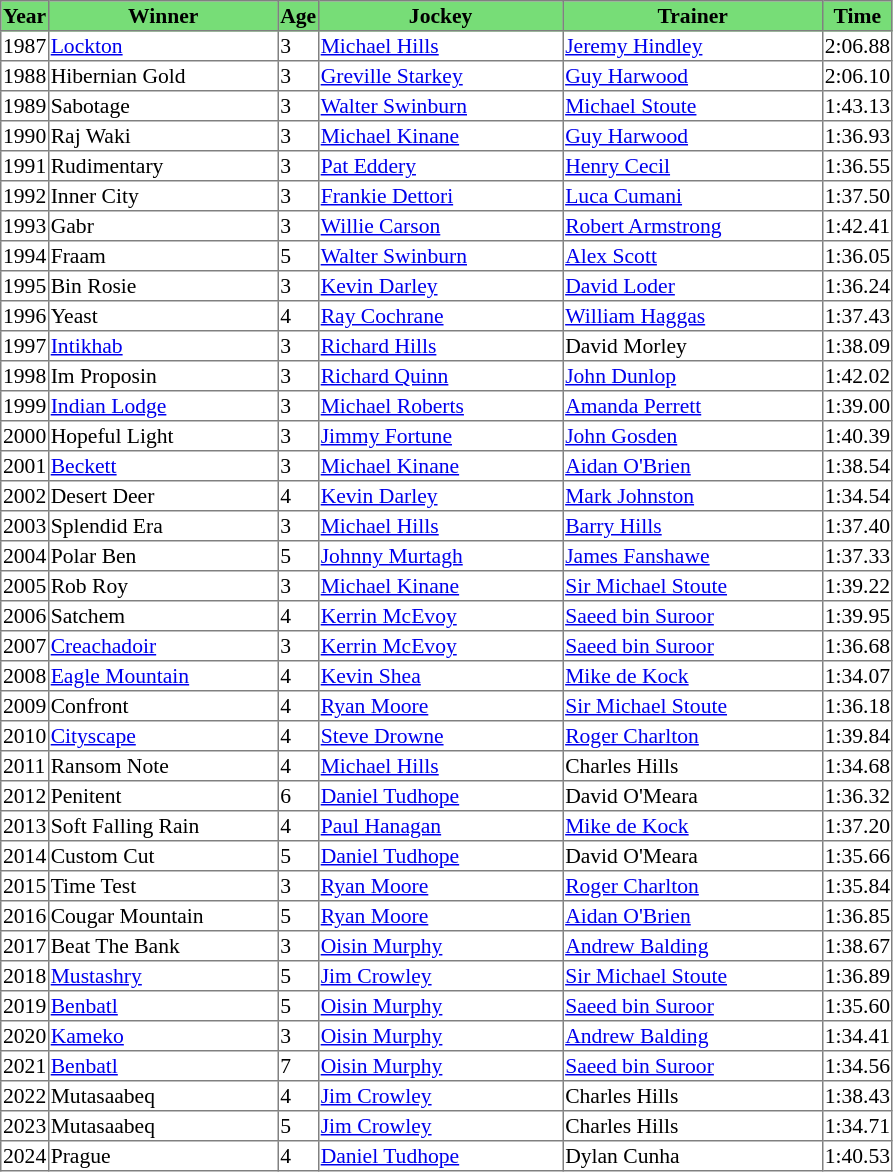<table class = "sortable" | border="1" style="border-collapse: collapse; font-size:90%">
<tr bgcolor="#77dd77" align="center">
<th>Year</th>
<th>Winner</th>
<th>Age</th>
<th>Jockey</th>
<th>Trainer</th>
<th>Time</th>
</tr>
<tr>
<td>1987</td>
<td width=150px><a href='#'>Lockton</a></td>
<td>3</td>
<td width=160px><a href='#'>Michael Hills</a></td>
<td width=170px><a href='#'>Jeremy Hindley</a></td>
<td>2:06.88</td>
</tr>
<tr>
<td>1988</td>
<td>Hibernian Gold</td>
<td>3</td>
<td><a href='#'>Greville Starkey</a></td>
<td><a href='#'>Guy Harwood</a></td>
<td>2:06.10</td>
</tr>
<tr>
<td>1989</td>
<td>Sabotage</td>
<td>3</td>
<td><a href='#'>Walter Swinburn</a></td>
<td><a href='#'>Michael Stoute</a></td>
<td>1:43.13</td>
</tr>
<tr>
<td>1990</td>
<td>Raj Waki</td>
<td>3</td>
<td><a href='#'>Michael Kinane</a></td>
<td><a href='#'>Guy Harwood</a></td>
<td>1:36.93</td>
</tr>
<tr>
<td>1991</td>
<td>Rudimentary</td>
<td>3</td>
<td><a href='#'>Pat Eddery</a></td>
<td><a href='#'>Henry Cecil</a></td>
<td>1:36.55</td>
</tr>
<tr>
<td>1992</td>
<td>Inner City</td>
<td>3</td>
<td><a href='#'>Frankie Dettori</a></td>
<td><a href='#'>Luca Cumani</a></td>
<td>1:37.50</td>
</tr>
<tr>
<td>1993</td>
<td>Gabr</td>
<td>3</td>
<td><a href='#'>Willie Carson</a></td>
<td><a href='#'>Robert Armstrong</a></td>
<td>1:42.41</td>
</tr>
<tr>
<td>1994</td>
<td>Fraam</td>
<td>5</td>
<td><a href='#'>Walter Swinburn</a></td>
<td><a href='#'>Alex Scott</a></td>
<td>1:36.05</td>
</tr>
<tr>
<td>1995</td>
<td>Bin Rosie</td>
<td>3</td>
<td><a href='#'>Kevin Darley</a></td>
<td><a href='#'>David Loder</a></td>
<td>1:36.24</td>
</tr>
<tr>
<td>1996</td>
<td>Yeast</td>
<td>4</td>
<td><a href='#'>Ray Cochrane</a></td>
<td><a href='#'>William Haggas</a></td>
<td>1:37.43</td>
</tr>
<tr>
<td>1997</td>
<td><a href='#'>Intikhab</a></td>
<td>3</td>
<td><a href='#'>Richard Hills</a></td>
<td>David Morley</td>
<td>1:38.09</td>
</tr>
<tr>
<td>1998</td>
<td>Im Proposin</td>
<td>3</td>
<td><a href='#'>Richard Quinn</a></td>
<td><a href='#'>John Dunlop</a></td>
<td>1:42.02</td>
</tr>
<tr>
<td>1999</td>
<td><a href='#'>Indian Lodge</a></td>
<td>3</td>
<td><a href='#'>Michael Roberts</a></td>
<td><a href='#'>Amanda Perrett</a></td>
<td>1:39.00</td>
</tr>
<tr>
<td>2000</td>
<td>Hopeful Light</td>
<td>3</td>
<td><a href='#'>Jimmy Fortune</a></td>
<td><a href='#'>John Gosden</a></td>
<td>1:40.39</td>
</tr>
<tr>
<td>2001</td>
<td><a href='#'>Beckett</a></td>
<td>3</td>
<td><a href='#'>Michael Kinane</a></td>
<td><a href='#'>Aidan O'Brien</a></td>
<td>1:38.54</td>
</tr>
<tr>
<td>2002</td>
<td>Desert Deer</td>
<td>4</td>
<td><a href='#'>Kevin Darley</a></td>
<td><a href='#'>Mark Johnston</a></td>
<td>1:34.54</td>
</tr>
<tr>
<td>2003</td>
<td>Splendid Era</td>
<td>3</td>
<td><a href='#'>Michael Hills</a></td>
<td><a href='#'>Barry Hills</a></td>
<td>1:37.40</td>
</tr>
<tr>
<td>2004</td>
<td>Polar Ben</td>
<td>5</td>
<td><a href='#'>Johnny Murtagh</a></td>
<td><a href='#'>James Fanshawe</a></td>
<td>1:37.33</td>
</tr>
<tr>
<td>2005</td>
<td>Rob Roy</td>
<td>3</td>
<td><a href='#'>Michael Kinane</a></td>
<td><a href='#'>Sir Michael Stoute</a></td>
<td>1:39.22</td>
</tr>
<tr>
<td>2006</td>
<td>Satchem</td>
<td>4</td>
<td><a href='#'>Kerrin McEvoy</a></td>
<td><a href='#'>Saeed bin Suroor</a></td>
<td>1:39.95</td>
</tr>
<tr>
<td>2007</td>
<td><a href='#'>Creachadoir</a></td>
<td>3</td>
<td><a href='#'>Kerrin McEvoy</a></td>
<td><a href='#'>Saeed bin Suroor</a></td>
<td>1:36.68</td>
</tr>
<tr>
<td>2008</td>
<td><a href='#'>Eagle Mountain</a></td>
<td>4</td>
<td><a href='#'>Kevin Shea</a></td>
<td><a href='#'>Mike de Kock</a></td>
<td>1:34.07</td>
</tr>
<tr>
<td>2009</td>
<td>Confront</td>
<td>4</td>
<td><a href='#'>Ryan Moore</a></td>
<td><a href='#'>Sir Michael Stoute</a></td>
<td>1:36.18</td>
</tr>
<tr>
<td>2010</td>
<td><a href='#'>Cityscape</a></td>
<td>4</td>
<td><a href='#'>Steve Drowne</a></td>
<td><a href='#'>Roger Charlton</a></td>
<td>1:39.84</td>
</tr>
<tr>
<td>2011</td>
<td>Ransom Note</td>
<td>4</td>
<td><a href='#'>Michael Hills</a></td>
<td>Charles Hills</td>
<td>1:34.68</td>
</tr>
<tr>
<td>2012</td>
<td>Penitent</td>
<td>6</td>
<td><a href='#'>Daniel Tudhope</a></td>
<td>David O'Meara</td>
<td>1:36.32</td>
</tr>
<tr>
<td>2013</td>
<td>Soft Falling Rain</td>
<td>4</td>
<td><a href='#'>Paul Hanagan</a></td>
<td><a href='#'>Mike de Kock</a></td>
<td>1:37.20</td>
</tr>
<tr>
<td>2014</td>
<td>Custom Cut</td>
<td>5</td>
<td><a href='#'>Daniel Tudhope</a></td>
<td>David O'Meara</td>
<td>1:35.66</td>
</tr>
<tr>
<td>2015</td>
<td>Time Test</td>
<td>3</td>
<td><a href='#'>Ryan Moore</a></td>
<td><a href='#'>Roger Charlton</a></td>
<td>1:35.84</td>
</tr>
<tr>
<td>2016</td>
<td>Cougar Mountain</td>
<td>5</td>
<td><a href='#'>Ryan Moore</a></td>
<td><a href='#'>Aidan O'Brien</a></td>
<td>1:36.85</td>
</tr>
<tr>
<td>2017</td>
<td>Beat The Bank</td>
<td>3</td>
<td><a href='#'>Oisin Murphy</a></td>
<td><a href='#'>Andrew Balding</a></td>
<td>1:38.67</td>
</tr>
<tr>
<td>2018</td>
<td><a href='#'>Mustashry</a></td>
<td>5</td>
<td><a href='#'>Jim Crowley</a></td>
<td><a href='#'>Sir Michael Stoute</a></td>
<td>1:36.89</td>
</tr>
<tr>
<td>2019</td>
<td><a href='#'>Benbatl</a></td>
<td>5</td>
<td><a href='#'>Oisin Murphy</a></td>
<td><a href='#'>Saeed bin Suroor</a></td>
<td>1:35.60</td>
</tr>
<tr>
<td>2020</td>
<td><a href='#'>Kameko</a></td>
<td>3</td>
<td><a href='#'>Oisin Murphy</a></td>
<td><a href='#'>Andrew Balding</a></td>
<td>1:34.41</td>
</tr>
<tr>
<td>2021</td>
<td><a href='#'>Benbatl</a></td>
<td>7</td>
<td><a href='#'>Oisin Murphy</a></td>
<td><a href='#'>Saeed bin Suroor</a></td>
<td>1:34.56</td>
</tr>
<tr>
<td>2022</td>
<td>Mutasaabeq</td>
<td>4</td>
<td><a href='#'>Jim Crowley</a></td>
<td>Charles Hills</td>
<td>1:38.43</td>
</tr>
<tr>
<td>2023</td>
<td>Mutasaabeq</td>
<td>5</td>
<td><a href='#'>Jim Crowley</a></td>
<td>Charles Hills</td>
<td>1:34.71</td>
</tr>
<tr>
<td>2024</td>
<td>Prague</td>
<td>4</td>
<td><a href='#'>Daniel Tudhope</a></td>
<td>Dylan Cunha</td>
<td>1:40.53</td>
</tr>
</table>
